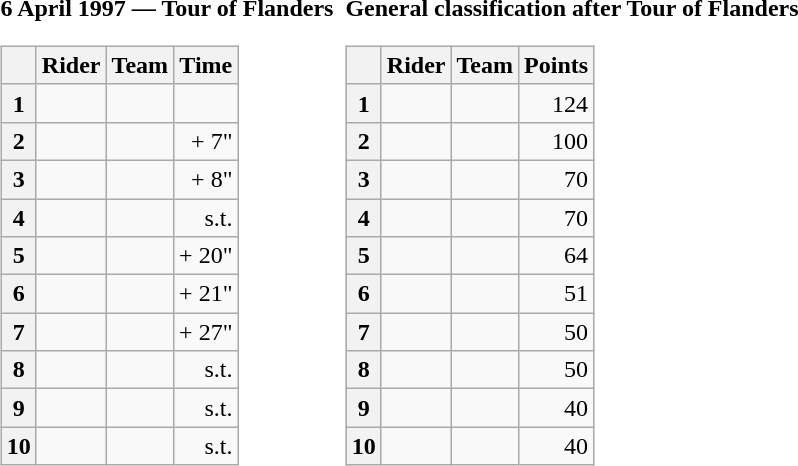<table>
<tr>
<td><strong>6 April 1997 — Tour of Flanders </strong><br><table class="wikitable">
<tr>
<th></th>
<th>Rider</th>
<th>Team</th>
<th>Time</th>
</tr>
<tr>
<th>1</th>
<td></td>
<td></td>
<td align="right"></td>
</tr>
<tr>
<th>2</th>
<td></td>
<td></td>
<td align="right">+ 7"</td>
</tr>
<tr>
<th>3</th>
<td></td>
<td></td>
<td align="right">+ 8"</td>
</tr>
<tr>
<th>4</th>
<td></td>
<td></td>
<td align="right">s.t.</td>
</tr>
<tr>
<th>5</th>
<td></td>
<td></td>
<td align="right">+ 20"</td>
</tr>
<tr>
<th>6</th>
<td></td>
<td></td>
<td align="right">+ 21"</td>
</tr>
<tr>
<th>7</th>
<td></td>
<td></td>
<td align="right">+ 27"</td>
</tr>
<tr>
<th>8</th>
<td></td>
<td></td>
<td align="right">s.t.</td>
</tr>
<tr>
<th>9</th>
<td></td>
<td></td>
<td align="right">s.t.</td>
</tr>
<tr>
<th>10</th>
<td></td>
<td></td>
<td align="right">s.t.</td>
</tr>
</table>
</td>
<td></td>
<td><strong>General classification after Tour of Flanders</strong><br><table class="wikitable">
<tr>
<th></th>
<th>Rider</th>
<th>Team</th>
<th>Points</th>
</tr>
<tr>
<th>1</th>
<td> </td>
<td></td>
<td align="right">124</td>
</tr>
<tr>
<th>2</th>
<td></td>
<td></td>
<td align="right">100</td>
</tr>
<tr>
<th>3</th>
<td></td>
<td></td>
<td align="right">70</td>
</tr>
<tr>
<th>4</th>
<td></td>
<td></td>
<td align="right">70</td>
</tr>
<tr>
<th>5</th>
<td></td>
<td></td>
<td align="right">64</td>
</tr>
<tr>
<th>6</th>
<td></td>
<td></td>
<td align="right">51</td>
</tr>
<tr>
<th>7</th>
<td></td>
<td></td>
<td align="right">50</td>
</tr>
<tr>
<th>8</th>
<td></td>
<td></td>
<td align="right">50</td>
</tr>
<tr>
<th>9</th>
<td></td>
<td></td>
<td align="right">40</td>
</tr>
<tr>
<th>10</th>
<td></td>
<td></td>
<td align="right">40</td>
</tr>
</table>
</td>
</tr>
</table>
